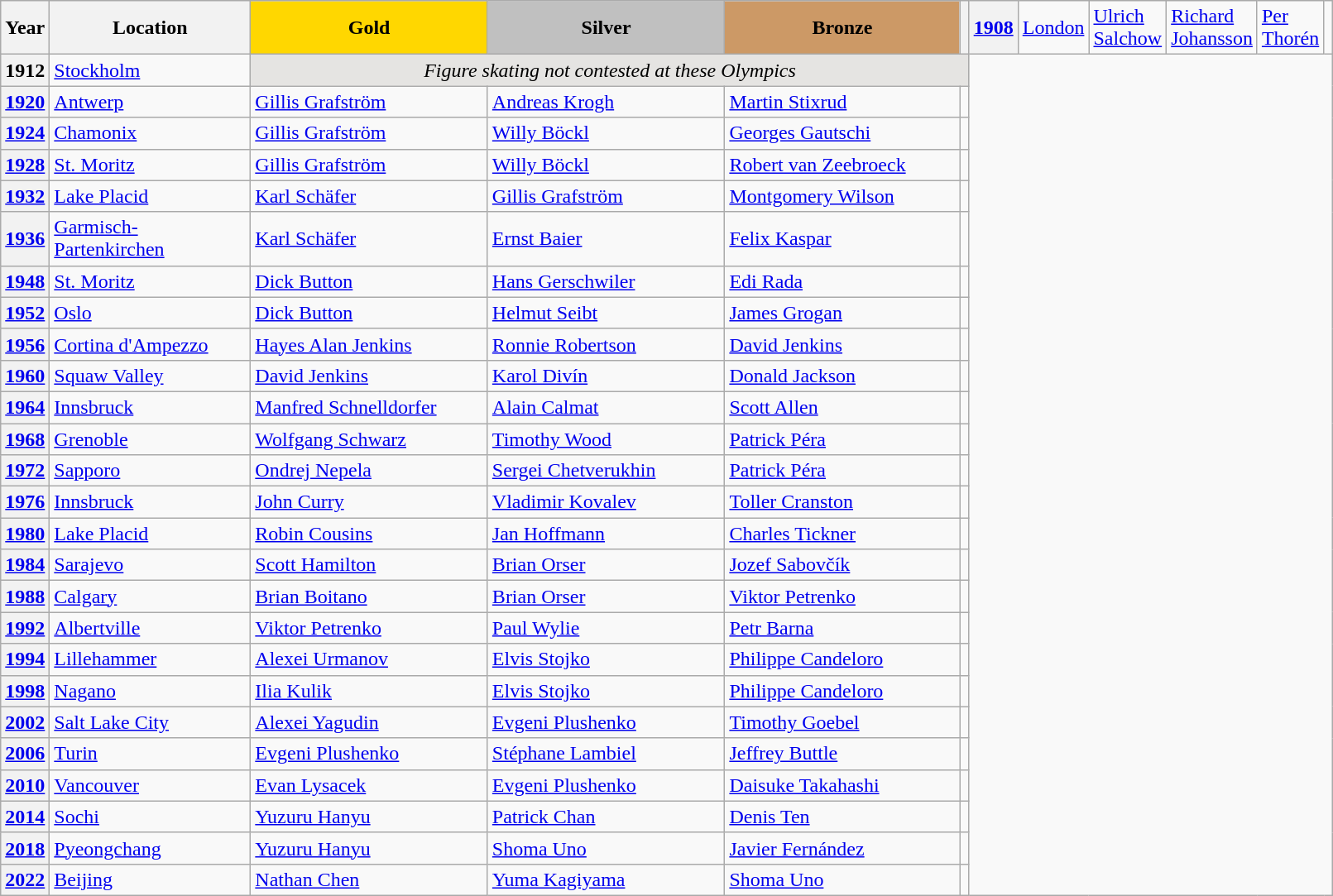<table class="wikitable unsortable" style="text-align:left" width="85%">
<tr>
<th scope="col" style="text-align:center">Year</th>
<th scope="col" style="text-align:center; width:20%">Location</th>
<td scope="col" style="text-align:center; width:25%; background:gold"><strong>Gold</strong></td>
<td scope="col" style="text-align:center; width:25%; background:silver"><strong>Silver</strong></td>
<td scope="col" style="text-align:center; width:25%; background:#c96"><strong>Bronze</strong></td>
<th scope="col" style="text-align:center"></th>
<th scope="row"><a href='#'>1908</a></th>
<td> <a href='#'>London</a></td>
<td> <a href='#'>Ulrich Salchow</a></td>
<td> <a href='#'>Richard Johansson</a></td>
<td> <a href='#'>Per Thorén</a></td>
<td></td>
</tr>
<tr>
<th scope="row">1912</th>
<td> <a href='#'>Stockholm</a></td>
<td colspan="4" align="center" bgcolor="e5e4e2"><em>Figure skating not contested at these Olympics</em></td>
</tr>
<tr>
<th scope="row"><a href='#'>1920</a></th>
<td> <a href='#'>Antwerp</a></td>
<td> <a href='#'>Gillis Grafström</a></td>
<td> <a href='#'>Andreas Krogh</a></td>
<td> <a href='#'>Martin Stixrud</a></td>
<td></td>
</tr>
<tr>
<th scope="row"><a href='#'>1924</a></th>
<td> <a href='#'>Chamonix</a></td>
<td> <a href='#'>Gillis Grafström</a></td>
<td> <a href='#'>Willy Böckl</a></td>
<td> <a href='#'>Georges Gautschi</a></td>
<td></td>
</tr>
<tr>
<th scope="row"><a href='#'>1928</a></th>
<td> <a href='#'>St. Moritz</a></td>
<td> <a href='#'>Gillis Grafström</a></td>
<td> <a href='#'>Willy Böckl</a></td>
<td> <a href='#'>Robert van Zeebroeck</a></td>
<td></td>
</tr>
<tr>
<th scope="row"><a href='#'>1932</a></th>
<td> <a href='#'>Lake Placid</a></td>
<td> <a href='#'>Karl Schäfer</a></td>
<td> <a href='#'>Gillis Grafström</a></td>
<td> <a href='#'>Montgomery Wilson</a></td>
<td></td>
</tr>
<tr>
<th scope="row"><a href='#'>1936</a></th>
<td> <a href='#'>Garmisch-Partenkirchen</a></td>
<td> <a href='#'>Karl Schäfer</a></td>
<td> <a href='#'>Ernst Baier</a></td>
<td> <a href='#'>Felix Kaspar</a></td>
<td></td>
</tr>
<tr>
<th scope="row"><a href='#'>1948</a></th>
<td> <a href='#'>St. Moritz</a></td>
<td> <a href='#'>Dick Button</a></td>
<td> <a href='#'>Hans Gerschwiler</a></td>
<td> <a href='#'>Edi Rada</a></td>
<td></td>
</tr>
<tr>
<th scope="row"><a href='#'>1952</a></th>
<td> <a href='#'>Oslo</a></td>
<td> <a href='#'>Dick Button</a></td>
<td> <a href='#'>Helmut Seibt</a></td>
<td> <a href='#'>James Grogan</a></td>
<td></td>
</tr>
<tr>
<th scope="row"><a href='#'>1956</a></th>
<td> <a href='#'>Cortina d'Ampezzo</a></td>
<td> <a href='#'>Hayes Alan Jenkins</a></td>
<td> <a href='#'>Ronnie Robertson</a></td>
<td> <a href='#'>David Jenkins</a></td>
<td></td>
</tr>
<tr>
<th scope="row"><a href='#'>1960</a></th>
<td> <a href='#'>Squaw Valley</a></td>
<td> <a href='#'>David Jenkins</a></td>
<td> <a href='#'>Karol Divín</a></td>
<td> <a href='#'>Donald Jackson</a></td>
<td></td>
</tr>
<tr>
<th scope="row"><a href='#'>1964</a></th>
<td> <a href='#'>Innsbruck</a></td>
<td> <a href='#'>Manfred Schnelldorfer</a></td>
<td> <a href='#'>Alain Calmat</a></td>
<td> <a href='#'>Scott Allen</a></td>
<td></td>
</tr>
<tr>
<th scope="row"><a href='#'>1968</a></th>
<td> <a href='#'>Grenoble</a></td>
<td> <a href='#'>Wolfgang Schwarz</a></td>
<td> <a href='#'>Timothy Wood</a></td>
<td> <a href='#'>Patrick Péra</a></td>
<td></td>
</tr>
<tr>
<th scope="row"><a href='#'>1972</a></th>
<td> <a href='#'>Sapporo</a></td>
<td> <a href='#'>Ondrej Nepela</a></td>
<td> <a href='#'>Sergei Chetverukhin</a></td>
<td> <a href='#'>Patrick Péra</a></td>
<td></td>
</tr>
<tr>
<th scope="row"><a href='#'>1976</a></th>
<td> <a href='#'>Innsbruck</a></td>
<td> <a href='#'>John Curry</a></td>
<td> <a href='#'>Vladimir Kovalev</a></td>
<td> <a href='#'>Toller Cranston</a></td>
<td></td>
</tr>
<tr>
<th scope="row"><a href='#'>1980</a></th>
<td> <a href='#'>Lake Placid</a></td>
<td> <a href='#'>Robin Cousins</a></td>
<td> <a href='#'>Jan Hoffmann</a></td>
<td> <a href='#'>Charles Tickner</a></td>
<td></td>
</tr>
<tr>
<th scope="row"><a href='#'>1984</a></th>
<td> <a href='#'>Sarajevo</a></td>
<td> <a href='#'>Scott Hamilton</a></td>
<td> <a href='#'>Brian Orser</a></td>
<td> <a href='#'>Jozef Sabovčík</a></td>
<td></td>
</tr>
<tr>
<th scope="row"><a href='#'>1988</a></th>
<td> <a href='#'>Calgary</a></td>
<td> <a href='#'>Brian Boitano</a></td>
<td> <a href='#'>Brian Orser</a></td>
<td> <a href='#'>Viktor Petrenko</a></td>
<td></td>
</tr>
<tr>
<th scope="row"><a href='#'>1992</a></th>
<td> <a href='#'>Albertville</a></td>
<td> <a href='#'>Viktor Petrenko</a></td>
<td> <a href='#'>Paul Wylie</a></td>
<td> <a href='#'>Petr Barna</a></td>
<td></td>
</tr>
<tr>
<th scope="row"><a href='#'>1994</a></th>
<td> <a href='#'>Lillehammer</a></td>
<td> <a href='#'>Alexei Urmanov</a></td>
<td> <a href='#'>Elvis Stojko</a></td>
<td> <a href='#'>Philippe Candeloro</a></td>
<td></td>
</tr>
<tr>
<th scope="row"><a href='#'>1998</a></th>
<td> <a href='#'>Nagano</a></td>
<td> <a href='#'>Ilia Kulik</a></td>
<td> <a href='#'>Elvis Stojko</a></td>
<td> <a href='#'>Philippe Candeloro</a></td>
<td></td>
</tr>
<tr>
<th scope="row"><a href='#'>2002</a></th>
<td> <a href='#'>Salt Lake City</a></td>
<td> <a href='#'>Alexei Yagudin</a></td>
<td> <a href='#'>Evgeni Plushenko</a></td>
<td> <a href='#'>Timothy Goebel</a></td>
<td></td>
</tr>
<tr>
<th scope="row"><a href='#'>2006</a></th>
<td> <a href='#'>Turin</a></td>
<td> <a href='#'>Evgeni Plushenko</a></td>
<td> <a href='#'>Stéphane Lambiel</a></td>
<td> <a href='#'>Jeffrey Buttle</a></td>
<td></td>
</tr>
<tr>
<th scope="row"><a href='#'>2010</a></th>
<td> <a href='#'>Vancouver</a></td>
<td> <a href='#'>Evan Lysacek</a></td>
<td> <a href='#'>Evgeni Plushenko</a></td>
<td> <a href='#'>Daisuke Takahashi</a></td>
<td></td>
</tr>
<tr>
<th scope="row"><a href='#'>2014</a></th>
<td> <a href='#'>Sochi</a></td>
<td> <a href='#'>Yuzuru Hanyu</a></td>
<td> <a href='#'>Patrick Chan</a></td>
<td> <a href='#'>Denis Ten</a></td>
<td></td>
</tr>
<tr>
<th scope="row"><a href='#'>2018</a></th>
<td> <a href='#'>Pyeongchang</a></td>
<td> <a href='#'>Yuzuru Hanyu</a></td>
<td> <a href='#'>Shoma Uno</a></td>
<td> <a href='#'>Javier Fernández</a></td>
<td></td>
</tr>
<tr>
<th scope="row"><a href='#'>2022</a></th>
<td> <a href='#'>Beijing</a></td>
<td> <a href='#'>Nathan Chen</a></td>
<td> <a href='#'>Yuma Kagiyama</a></td>
<td> <a href='#'>Shoma Uno</a></td>
<td></td>
</tr>
</table>
